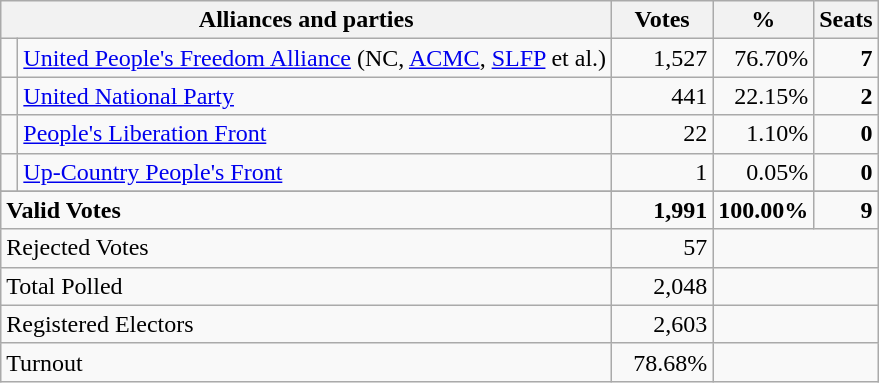<table class="wikitable" border="1" style="text-align:right;">
<tr>
<th valign=bottom align=left colspan=2>Alliances and parties</th>
<th valign=bottom align=center width="60">Votes</th>
<th valign=bottom align=center width="50">%</th>
<th valign=bottom align=center>Seats</th>
</tr>
<tr>
<td bgcolor=> </td>
<td align=left><a href='#'>United People's Freedom Alliance</a> (NC, <a href='#'>ACMC</a>, <a href='#'>SLFP</a> et al.)</td>
<td>1,527</td>
<td>76.70%</td>
<td><strong>7</strong></td>
</tr>
<tr>
<td bgcolor=> </td>
<td align=left><a href='#'>United National Party</a></td>
<td>441</td>
<td>22.15%</td>
<td><strong>2</strong></td>
</tr>
<tr>
<td bgcolor=> </td>
<td align=left><a href='#'>People's Liberation Front</a></td>
<td>22</td>
<td>1.10%</td>
<td><strong>0</strong></td>
</tr>
<tr>
<td bgcolor=> </td>
<td align=left><a href='#'>Up-Country People's Front</a></td>
<td>1</td>
<td>0.05%</td>
<td><strong>0</strong></td>
</tr>
<tr>
</tr>
<tr>
<td colspan=2 align=left><strong>Valid Votes</strong></td>
<td><strong>1,991</strong></td>
<td><strong>100.00%</strong></td>
<td><strong>9</strong></td>
</tr>
<tr>
<td colspan=2 align=left>Rejected Votes</td>
<td>57</td>
<td colspan=2></td>
</tr>
<tr>
<td colspan=2 align=left>Total Polled</td>
<td>2,048</td>
<td colspan=2></td>
</tr>
<tr>
<td colspan=2 align=left>Registered Electors</td>
<td>2,603</td>
<td colspan=2></td>
</tr>
<tr>
<td colspan=2 align=left>Turnout</td>
<td>78.68%</td>
<td colspan=2></td>
</tr>
</table>
